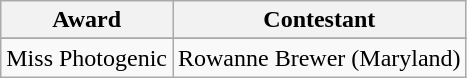<table class="wikitable">
<tr>
<th>Award</th>
<th>Contestant</th>
</tr>
<tr>
</tr>
<tr>
<td>Miss Photogenic</td>
<td>Rowanne Brewer (Maryland)</td>
</tr>
</table>
